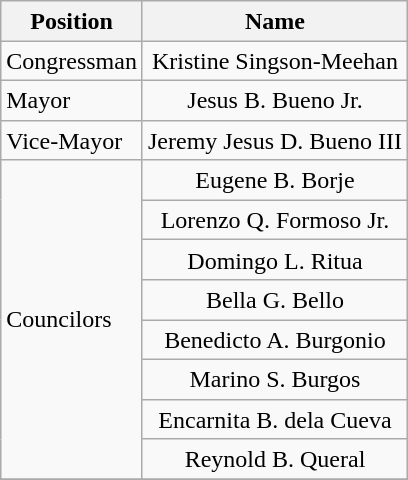<table class="wikitable" style="line-height:1.20em; font-size:100%;">
<tr>
<th>Position</th>
<th>Name</th>
</tr>
<tr>
<td>Congressman</td>
<td style="text-align:center;">Kristine Singson-Meehan</td>
</tr>
<tr>
<td>Mayor</td>
<td style="text-align:center;">Jesus B. Bueno Jr.</td>
</tr>
<tr>
<td>Vice-Mayor</td>
<td style="text-align:center;">Jeremy Jesus D. Bueno III</td>
</tr>
<tr>
<td rowspan=8>Councilors</td>
<td style="text-align:center;">Eugene B. Borje</td>
</tr>
<tr>
<td style="text-align:center;">Lorenzo Q. Formoso Jr.</td>
</tr>
<tr>
<td style="text-align:center;">Domingo L. Ritua</td>
</tr>
<tr>
<td style="text-align:center;">Bella G. Bello</td>
</tr>
<tr>
<td style="text-align:center;">Benedicto A. Burgonio</td>
</tr>
<tr>
<td style="text-align:center;">Marino S. Burgos</td>
</tr>
<tr>
<td style="text-align:center;">Encarnita B. dela Cueva</td>
</tr>
<tr>
<td style="text-align:center;">Reynold B. Queral</td>
</tr>
<tr>
</tr>
</table>
